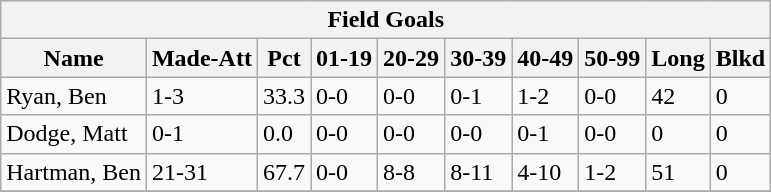<table class="wikitable" style="white-space:nowrap;">
<tr>
<th colspan="10">Field Goals</th>
</tr>
<tr>
<th>Name</th>
<th>Made-Att</th>
<th>Pct</th>
<th>01-19</th>
<th>20-29</th>
<th>30-39</th>
<th>40-49</th>
<th>50-99</th>
<th>Long</th>
<th>Blkd</th>
</tr>
<tr>
<td>Ryan, Ben</td>
<td>1-3</td>
<td>33.3</td>
<td>0-0</td>
<td>0-0</td>
<td>0-1</td>
<td>1-2</td>
<td>0-0</td>
<td>42</td>
<td>0</td>
</tr>
<tr>
<td>Dodge, Matt</td>
<td>0-1</td>
<td>0.0</td>
<td>0-0</td>
<td>0-0</td>
<td>0-0</td>
<td>0-1</td>
<td>0-0</td>
<td>0</td>
<td>0</td>
</tr>
<tr>
<td>Hartman, Ben</td>
<td>21-31</td>
<td>67.7</td>
<td>0-0</td>
<td>8-8</td>
<td>8-11</td>
<td>4-10</td>
<td>1-2</td>
<td>51</td>
<td>0</td>
</tr>
<tr>
</tr>
</table>
